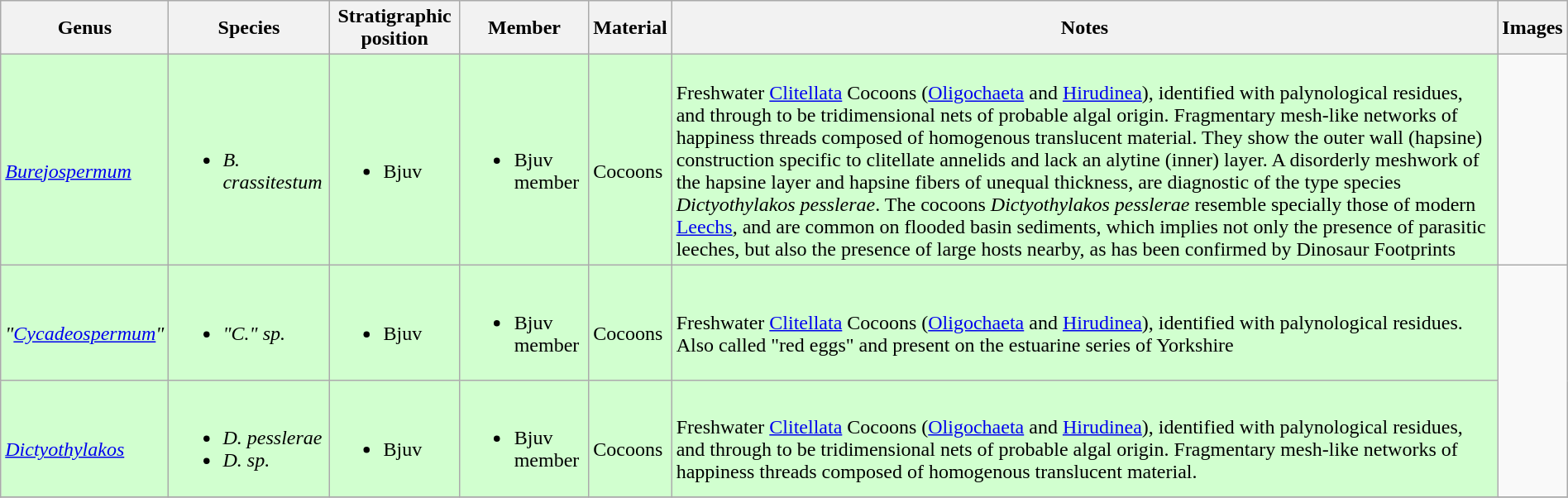<table class ="wikitable" align="center" width="100%">
<tr>
<th>Genus</th>
<th>Species</th>
<th>Stratigraphic position</th>
<th>Member</th>
<th>Material</th>
<th>Notes</th>
<th>Images</th>
</tr>
<tr>
<td style="background:#D1FFCF;"><br><em><a href='#'>Burejospermum</a></em></td>
<td style="background:#D1FFCF;"><br><ul><li><em>B. crassitestum</em></li></ul></td>
<td style="background:#D1FFCF;"><br><ul><li>Bjuv</li></ul></td>
<td style="background:#D1FFCF;"><br><ul><li>Bjuv member</li></ul></td>
<td style="background:#D1FFCF;"><br>Cocoons</td>
<td style="background:#D1FFCF;"><br>Freshwater <a href='#'>Clitellata</a> Cocoons (<a href='#'>Oligochaeta</a> and <a href='#'>Hirudinea</a>), identified with palynological residues, and through to be tridimensional nets of probable algal origin. Fragmentary mesh-like networks of happiness threads composed of homogenous translucent material. They show the outer wall (hapsine) construction specific to clitellate annelids and lack an alytine (inner) layer. A disorderly meshwork of the hapsine layer and hapsine fibers of unequal thickness, are diagnostic of the type species <em>Dictyothylakos pesslerae</em>. The cocoons <em>Dictyothylakos pesslerae</em> resemble specially those of modern <a href='#'>Leechs</a>, and are common on flooded basin sediments, which implies not only the presence of parasitic leeches, but also the presence of large hosts nearby, as has been confirmed by Dinosaur Footprints</td>
<td></td>
</tr>
<tr>
<td style="background:#D1FFCF;"><br><em>"<a href='#'>Cycadeospermum</a>"</em></td>
<td style="background:#D1FFCF;"><br><ul><li><em>"C." sp.</em></li></ul></td>
<td style="background:#D1FFCF;"><br><ul><li>Bjuv</li></ul></td>
<td style="background:#D1FFCF;"><br><ul><li>Bjuv member</li></ul></td>
<td style="background:#D1FFCF;"><br>Cocoons</td>
<td style="background:#D1FFCF;"><br>Freshwater <a href='#'>Clitellata</a> Cocoons (<a href='#'>Oligochaeta</a> and <a href='#'>Hirudinea</a>), identified with palynological residues. Also called "red eggs" and present on the estuarine series of Yorkshire</td>
<td rowspan="2"><br>
</td>
</tr>
<tr>
<td style="background:#D1FFCF;"><br><em><a href='#'>Dictyothylakos</a></em></td>
<td style="background:#D1FFCF;"><br><ul><li><em>D. pesslerae</em></li><li><em>D. sp.</em></li></ul></td>
<td style="background:#D1FFCF;"><br><ul><li>Bjuv</li></ul></td>
<td style="background:#D1FFCF;"><br><ul><li>Bjuv member</li></ul></td>
<td style="background:#D1FFCF;"><br>Cocoons</td>
<td style="background:#D1FFCF;"><br>Freshwater <a href='#'>Clitellata</a> Cocoons (<a href='#'>Oligochaeta</a> and <a href='#'>Hirudinea</a>), identified with palynological residues, and through to be tridimensional nets of probable algal origin. Fragmentary mesh-like networks of happiness threads composed of homogenous translucent material.</td>
</tr>
<tr>
</tr>
</table>
